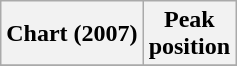<table class="wikitable plainrowheaders">
<tr>
<th>Chart (2007)</th>
<th>Peak<br>position</th>
</tr>
<tr>
</tr>
</table>
